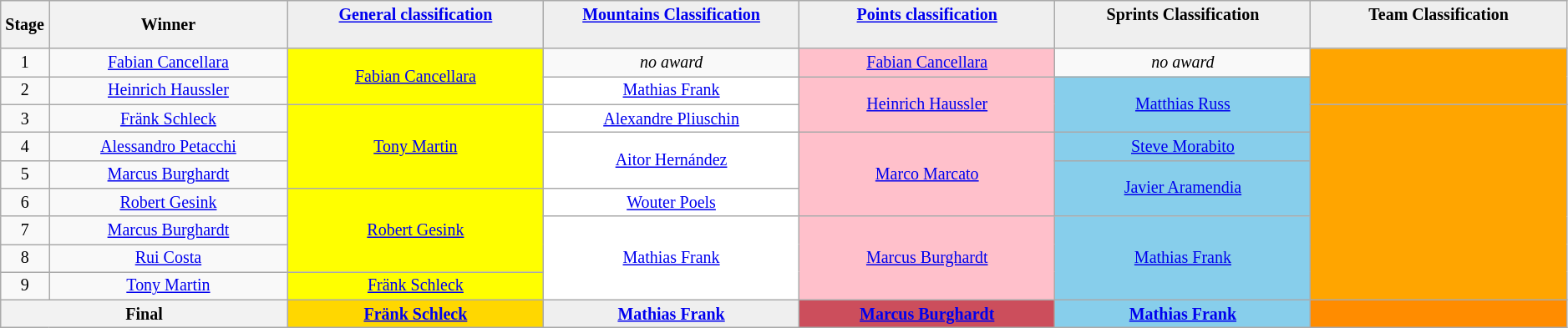<table class="wikitable" style="text-align: center; font-size:smaller;">
<tr style="background-color: #efefef;">
<th width="1%">Stage</th>
<th width="14%">Winner</th>
<th style="background:#EFEFEF;" width="15%"><a href='#'>General classification</a><br><br></th>
<th style="background:#EFEFEF;" width="15%"><a href='#'>Mountains Classification</a><br><br></th>
<th style="background:#EFEFEF;" width="15%"><a href='#'>Points classification</a><br><br></th>
<th style="background:#EFEFEF;" width="15%">Sprints Classification<br><br></th>
<th style="background:#EFEFEF;" width="15%">Team Classification<br><br></th>
</tr>
<tr>
<td>1</td>
<td><a href='#'>Fabian Cancellara</a></td>
<td style="background:yellow;" rowspan="2"><a href='#'>Fabian Cancellara</a></td>
<td><em>no award</em></td>
<td style="background:pink;"><a href='#'>Fabian Cancellara</a></td>
<td><em>no award</em></td>
<td style="background:orange;" rowspan="2"></td>
</tr>
<tr>
<td>2</td>
<td><a href='#'>Heinrich Haussler</a></td>
<td style="background:white;"><a href='#'>Mathias Frank</a></td>
<td style="background:pink;" rowspan="2"><a href='#'>Heinrich Haussler</a></td>
<td style="background:#87CEEB;" rowspan="2"><a href='#'>Matthias Russ</a></td>
</tr>
<tr>
<td>3</td>
<td><a href='#'>Fränk Schleck</a></td>
<td style="background:yellow;" rowspan="3"><a href='#'>Tony Martin</a></td>
<td style="background:white;"><a href='#'>Alexandre Pliuschin</a></td>
<td style="background:orange;" rowspan="7"></td>
</tr>
<tr>
<td>4</td>
<td><a href='#'>Alessandro Petacchi</a></td>
<td style="background:white;" rowspan="2"><a href='#'>Aitor Hernández</a></td>
<td style="background:pink;" rowspan="3"><a href='#'>Marco Marcato</a></td>
<td style="background:#87CEEB;"><a href='#'>Steve Morabito</a></td>
</tr>
<tr>
<td>5</td>
<td><a href='#'>Marcus Burghardt</a></td>
<td style="background:#87CEEB;" rowspan="2"><a href='#'>Javier Aramendia</a></td>
</tr>
<tr>
<td>6</td>
<td><a href='#'>Robert Gesink</a></td>
<td style="background:yellow;" rowspan="3"><a href='#'>Robert Gesink</a></td>
<td style="background:white;"><a href='#'>Wouter Poels</a></td>
</tr>
<tr>
<td>7</td>
<td><a href='#'>Marcus Burghardt</a></td>
<td style="background:white;" rowspan="3"><a href='#'>Mathias Frank</a></td>
<td style="background:pink;" rowspan="3"><a href='#'>Marcus Burghardt</a></td>
<td style="background:#87CEEB;" rowspan="3"><a href='#'>Mathias Frank</a></td>
</tr>
<tr>
<td>8</td>
<td><a href='#'>Rui Costa</a></td>
</tr>
<tr>
<td>9</td>
<td><a href='#'>Tony Martin</a></td>
<td style="background:yellow;" rowspan="1"><a href='#'>Fränk Schleck</a></td>
</tr>
<tr>
<th colspan=2><strong>Final</strong></th>
<th style="background:gold;"><a href='#'>Fränk Schleck</a></th>
<th style="background:#efefef;"><a href='#'>Mathias Frank</a></th>
<th style="background:#CC4E5C;"><a href='#'>Marcus Burghardt</a></th>
<th style="background:#87CEEB;"><a href='#'>Mathias Frank</a></th>
<th style="background:#FF8C00;"></th>
</tr>
</table>
